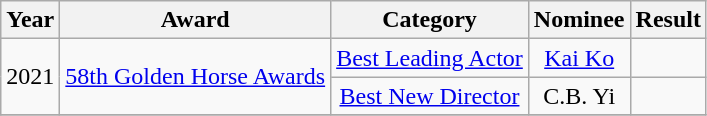<table class="wikitable sortable plainrowheaders" style="text-align:center;">
<tr>
<th>Year</th>
<th>Award</th>
<th>Category</th>
<th>Nominee</th>
<th>Result</th>
</tr>
<tr>
<td rowspan="2">2021</td>
<td rowspan="2"><a href='#'>58th Golden Horse Awards</a></td>
<td><a href='#'>Best Leading Actor</a></td>
<td><a href='#'>Kai Ko</a></td>
<td></td>
</tr>
<tr>
<td><a href='#'>Best New Director</a></td>
<td>C.B. Yi</td>
<td></td>
</tr>
<tr>
</tr>
</table>
